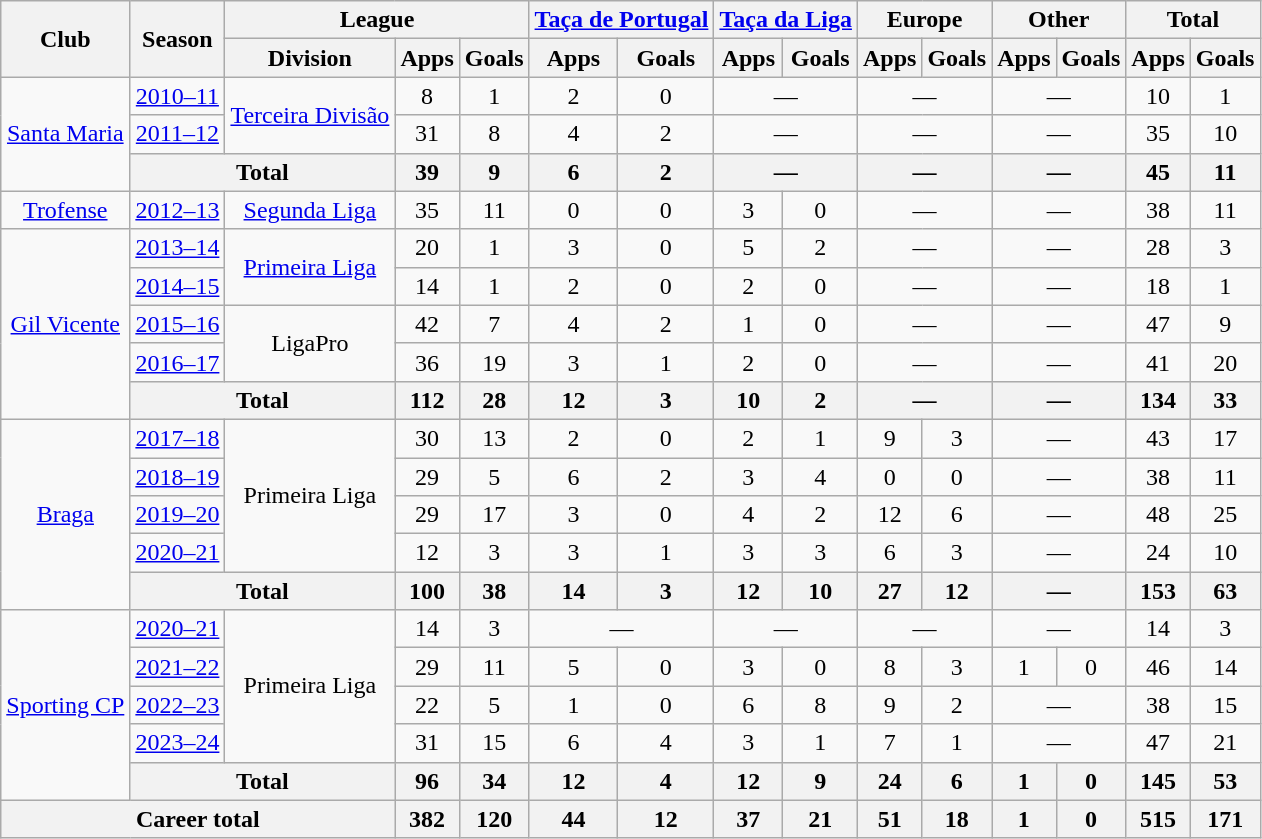<table class="wikitable" style="text-align:center">
<tr>
<th rowspan="2">Club</th>
<th rowspan="2">Season</th>
<th colspan="3">League</th>
<th colspan="2"><a href='#'>Taça de Portugal</a></th>
<th colspan="2"><a href='#'>Taça da Liga</a></th>
<th colspan="2">Europe</th>
<th colspan="2">Other</th>
<th colspan="2">Total</th>
</tr>
<tr>
<th>Division</th>
<th>Apps</th>
<th>Goals</th>
<th>Apps</th>
<th>Goals</th>
<th>Apps</th>
<th>Goals</th>
<th>Apps</th>
<th>Goals</th>
<th>Apps</th>
<th>Goals</th>
<th>Apps</th>
<th>Goals</th>
</tr>
<tr>
<td rowspan="3"><a href='#'>Santa Maria</a></td>
<td><a href='#'>2010–11</a></td>
<td rowspan="2"><a href='#'>Terceira Divisão</a></td>
<td>8</td>
<td>1</td>
<td>2</td>
<td>0</td>
<td colspan="2">—</td>
<td colspan="2">—</td>
<td colspan="2">—</td>
<td>10</td>
<td>1</td>
</tr>
<tr>
<td><a href='#'>2011–12</a></td>
<td>31</td>
<td>8</td>
<td>4</td>
<td>2</td>
<td colspan="2">—</td>
<td colspan="2">—</td>
<td colspan="2">—</td>
<td>35</td>
<td>10</td>
</tr>
<tr>
<th colspan="2">Total</th>
<th>39</th>
<th>9</th>
<th>6</th>
<th>2</th>
<th colspan="2">—</th>
<th colspan="2">—</th>
<th colspan="2">—</th>
<th>45</th>
<th>11</th>
</tr>
<tr>
<td><a href='#'>Trofense</a></td>
<td><a href='#'>2012–13</a></td>
<td><a href='#'>Segunda Liga</a></td>
<td>35</td>
<td>11</td>
<td>0</td>
<td>0</td>
<td>3</td>
<td>0</td>
<td colspan="2">—</td>
<td colspan="2">—</td>
<td>38</td>
<td>11</td>
</tr>
<tr>
<td rowspan="5"><a href='#'>Gil Vicente</a></td>
<td><a href='#'>2013–14</a></td>
<td rowspan="2"><a href='#'>Primeira Liga</a></td>
<td>20</td>
<td>1</td>
<td>3</td>
<td>0</td>
<td>5</td>
<td>2</td>
<td colspan="2">—</td>
<td colspan="2">—</td>
<td>28</td>
<td>3</td>
</tr>
<tr>
<td><a href='#'>2014–15</a></td>
<td>14</td>
<td>1</td>
<td>2</td>
<td>0</td>
<td>2</td>
<td>0</td>
<td colspan="2">—</td>
<td colspan="2">—</td>
<td>18</td>
<td>1</td>
</tr>
<tr>
<td><a href='#'>2015–16</a></td>
<td rowspan="2">LigaPro</td>
<td>42</td>
<td>7</td>
<td>4</td>
<td>2</td>
<td>1</td>
<td>0</td>
<td colspan="2">—</td>
<td colspan="2">—</td>
<td>47</td>
<td>9</td>
</tr>
<tr>
<td><a href='#'>2016–17</a></td>
<td>36</td>
<td>19</td>
<td>3</td>
<td>1</td>
<td>2</td>
<td>0</td>
<td colspan="2">—</td>
<td colspan="2">—</td>
<td>41</td>
<td>20</td>
</tr>
<tr>
<th colspan="2">Total</th>
<th>112</th>
<th>28</th>
<th>12</th>
<th>3</th>
<th>10</th>
<th>2</th>
<th colspan="2">—</th>
<th colspan="2">—</th>
<th>134</th>
<th>33</th>
</tr>
<tr>
<td rowspan="5"><a href='#'>Braga</a></td>
<td><a href='#'>2017–18</a></td>
<td rowspan="4">Primeira Liga</td>
<td>30</td>
<td>13</td>
<td>2</td>
<td>0</td>
<td>2</td>
<td>1</td>
<td>9</td>
<td>3</td>
<td colspan="2">—</td>
<td>43</td>
<td>17</td>
</tr>
<tr>
<td><a href='#'>2018–19</a></td>
<td>29</td>
<td>5</td>
<td>6</td>
<td>2</td>
<td>3</td>
<td>4</td>
<td>0</td>
<td>0</td>
<td colspan="2">—</td>
<td>38</td>
<td>11</td>
</tr>
<tr>
<td><a href='#'>2019–20</a></td>
<td>29</td>
<td>17</td>
<td>3</td>
<td>0</td>
<td>4</td>
<td>2</td>
<td>12</td>
<td>6</td>
<td colspan="2">—</td>
<td>48</td>
<td>25</td>
</tr>
<tr>
<td><a href='#'>2020–21</a></td>
<td>12</td>
<td>3</td>
<td>3</td>
<td>1</td>
<td>3</td>
<td>3</td>
<td>6</td>
<td>3</td>
<td colspan="2">—</td>
<td>24</td>
<td>10</td>
</tr>
<tr>
<th colspan="2">Total</th>
<th>100</th>
<th>38</th>
<th>14</th>
<th>3</th>
<th>12</th>
<th>10</th>
<th>27</th>
<th>12</th>
<th colspan="2">—</th>
<th>153</th>
<th>63</th>
</tr>
<tr>
<td rowspan="5"><a href='#'>Sporting CP</a></td>
<td><a href='#'>2020–21</a></td>
<td rowspan="4">Primeira Liga</td>
<td>14</td>
<td>3</td>
<td colspan="2">—</td>
<td colspan="2">—</td>
<td colspan="2">—</td>
<td colspan="2">—</td>
<td>14</td>
<td>3</td>
</tr>
<tr>
<td><a href='#'>2021–22</a></td>
<td>29</td>
<td>11</td>
<td>5</td>
<td>0</td>
<td>3</td>
<td>0</td>
<td>8</td>
<td>3</td>
<td>1</td>
<td>0</td>
<td>46</td>
<td>14</td>
</tr>
<tr>
<td><a href='#'>2022–23</a></td>
<td>22</td>
<td>5</td>
<td>1</td>
<td>0</td>
<td>6</td>
<td>8</td>
<td>9</td>
<td>2</td>
<td colspan="2">—</td>
<td>38</td>
<td>15</td>
</tr>
<tr>
<td><a href='#'>2023–24</a></td>
<td>31</td>
<td>15</td>
<td>6</td>
<td>4</td>
<td>3</td>
<td>1</td>
<td>7</td>
<td>1</td>
<td colspan="2">—</td>
<td>47</td>
<td>21</td>
</tr>
<tr>
<th colspan="2">Total</th>
<th>96</th>
<th>34</th>
<th>12</th>
<th>4</th>
<th>12</th>
<th>9</th>
<th>24</th>
<th>6</th>
<th>1</th>
<th>0</th>
<th>145</th>
<th>53</th>
</tr>
<tr>
<th colspan="3">Career total</th>
<th>382</th>
<th>120</th>
<th>44</th>
<th>12</th>
<th>37</th>
<th>21</th>
<th>51</th>
<th>18</th>
<th>1</th>
<th>0</th>
<th>515</th>
<th>171</th>
</tr>
</table>
